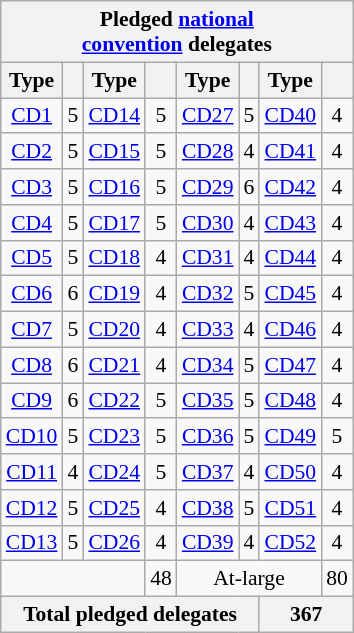<table class="wikitable sortable" style="font-size:90%;text-align:center;float:none;padding:5px;">
<tr>
<th colspan="8">Pledged <a href='#'>national<br>convention</a> delegates</th>
</tr>
<tr>
<th>Type</th>
<th></th>
<th>Type</th>
<th></th>
<th>Type</th>
<th></th>
<th>Type</th>
<th></th>
</tr>
<tr>
<td><a href='#'>CD1</a></td>
<td>5</td>
<td><a href='#'>CD14</a></td>
<td>5</td>
<td><a href='#'>CD27</a></td>
<td>5</td>
<td><a href='#'>CD40</a></td>
<td>4</td>
</tr>
<tr>
<td><a href='#'>CD2</a></td>
<td>5</td>
<td><a href='#'>CD15</a></td>
<td>5</td>
<td><a href='#'>CD28</a></td>
<td>4</td>
<td><a href='#'>CD41</a></td>
<td>4</td>
</tr>
<tr>
<td><a href='#'>CD3</a></td>
<td>5</td>
<td><a href='#'>CD16</a></td>
<td>5</td>
<td><a href='#'>CD29</a></td>
<td>6</td>
<td><a href='#'>CD42</a></td>
<td>4</td>
</tr>
<tr>
<td><a href='#'>CD4</a></td>
<td>5</td>
<td><a href='#'>CD17</a></td>
<td>5</td>
<td><a href='#'>CD30</a></td>
<td>4</td>
<td><a href='#'>CD43</a></td>
<td>4</td>
</tr>
<tr>
<td><a href='#'>CD5</a></td>
<td>5</td>
<td><a href='#'>CD18</a></td>
<td>4</td>
<td><a href='#'>CD31</a></td>
<td>4</td>
<td><a href='#'>CD44</a></td>
<td>4</td>
</tr>
<tr>
<td><a href='#'>CD6</a></td>
<td>6</td>
<td><a href='#'>CD19</a></td>
<td>4</td>
<td><a href='#'>CD32</a></td>
<td>5</td>
<td><a href='#'>CD45</a></td>
<td>4</td>
</tr>
<tr>
<td><a href='#'>CD7</a></td>
<td>5</td>
<td><a href='#'>CD20</a></td>
<td>4</td>
<td><a href='#'>CD33</a></td>
<td>4</td>
<td><a href='#'>CD46</a></td>
<td>4</td>
</tr>
<tr>
<td><a href='#'>CD8</a></td>
<td>6</td>
<td><a href='#'>CD21</a></td>
<td>4</td>
<td><a href='#'>CD34</a></td>
<td>5</td>
<td><a href='#'>CD47</a></td>
<td>4</td>
</tr>
<tr>
<td><a href='#'>CD9</a></td>
<td>6</td>
<td><a href='#'>CD22</a></td>
<td>5</td>
<td><a href='#'>CD35</a></td>
<td>5</td>
<td><a href='#'>CD48</a></td>
<td>4</td>
</tr>
<tr>
<td><a href='#'>CD10</a></td>
<td>5</td>
<td><a href='#'>CD23</a></td>
<td>5</td>
<td><a href='#'>CD36</a></td>
<td>5</td>
<td><a href='#'>CD49</a></td>
<td>5</td>
</tr>
<tr>
<td><a href='#'>CD11</a></td>
<td>4</td>
<td><a href='#'>CD24</a></td>
<td>5</td>
<td><a href='#'>CD37</a></td>
<td>4</td>
<td><a href='#'>CD50</a></td>
<td>4</td>
</tr>
<tr>
<td><a href='#'>CD12</a></td>
<td>5</td>
<td><a href='#'>CD25</a></td>
<td>4</td>
<td><a href='#'>CD38</a></td>
<td>5</td>
<td><a href='#'>CD51</a></td>
<td>4</td>
</tr>
<tr>
<td><a href='#'>CD13</a></td>
<td>5</td>
<td><a href='#'>CD26</a></td>
<td>4</td>
<td><a href='#'>CD39</a></td>
<td>4</td>
<td><a href='#'>CD52</a></td>
<td>4</td>
</tr>
<tr>
<td colspan="3"></td>
<td>48</td>
<td colspan="3">At-large</td>
<td>80</td>
</tr>
<tr>
<th colspan="6">Total pledged delegates</th>
<th colspan="2">367</th>
</tr>
</table>
